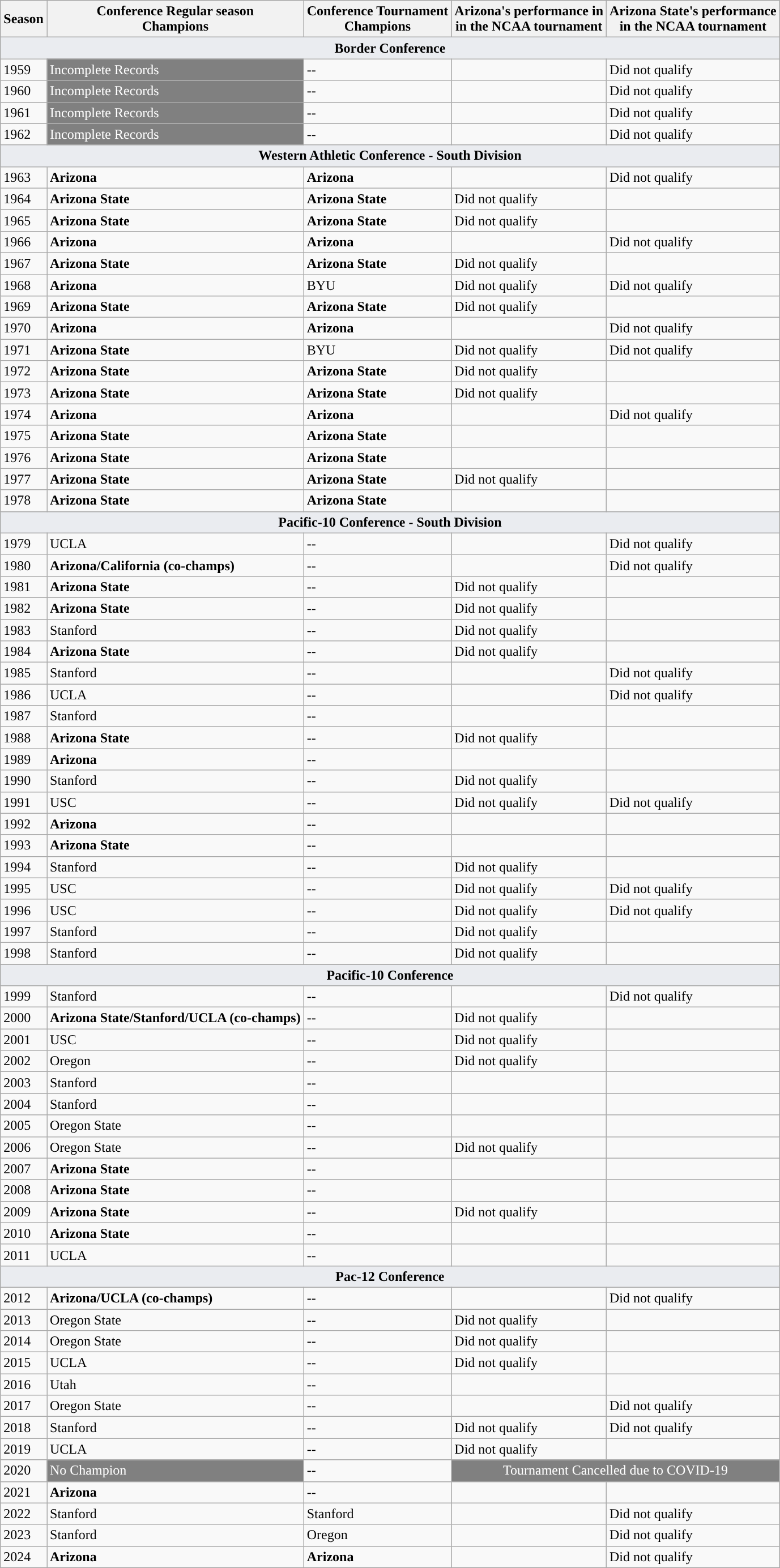<table class="wikitable">
<tr>
<th>Season</th>
<th>Conference Regular season<br>Champions</th>
<th>Conference Tournament<br>Champions</th>
<th>Arizona's performance in<br>in the NCAA tournament</th>
<th>Arizona State's performance<br>in the NCAA tournament</th>
</tr>
<tr>
<td colspan=5; align=center style="background-color:#eaecf0"><strong>Border Conference</strong></td>
</tr>
<tr>
<td>1959</td>
<td style="background: grey;color:white">Incomplete Records</td>
<td>--</td>
<td><a href='#'></a></td>
<td>Did not qualify</td>
</tr>
<tr>
<td>1960</td>
<td style="background: grey;color:white">Incomplete Records</td>
<td>--</td>
<td><a href='#'></a></td>
<td>Did not qualify</td>
</tr>
<tr>
<td>1961</td>
<td style="background: grey;color:white">Incomplete Records</td>
<td>--</td>
<td><a href='#'></a></td>
<td>Did not qualify</td>
</tr>
<tr>
<td>1962</td>
<td style="background: grey;color:white">Incomplete Records</td>
<td>--</td>
<td><a href='#'></a></td>
<td>Did not qualify</td>
</tr>
<tr>
<td colspan=5; align=center style="background-color:#eaecf0"><strong>Western Athletic Conference - South Division</strong></td>
</tr>
<tr>
<td>1963</td>
<td><strong>Arizona</strong></td>
<td><strong>Arizona</strong></td>
<td><a href='#'></a></td>
<td>Did not qualify</td>
</tr>
<tr>
<td>1964</td>
<td><strong>Arizona State</strong></td>
<td><strong>Arizona State</strong></td>
<td>Did not qualify</td>
<td><a href='#'></a></td>
</tr>
<tr>
<td>1965</td>
<td><strong>Arizona State</strong></td>
<td><strong>Arizona State</strong></td>
<td>Did not qualify</td>
<td><a href='#'></a></td>
</tr>
<tr>
<td>1966</td>
<td><strong>Arizona</strong></td>
<td><strong>Arizona</strong></td>
<td><a href='#'></a></td>
<td>Did not qualify</td>
</tr>
<tr>
<td>1967</td>
<td><strong>Arizona State</strong></td>
<td><strong>Arizona State</strong></td>
<td>Did not qualify</td>
<td><a href='#'></a></td>
</tr>
<tr>
<td>1968</td>
<td><strong>Arizona</strong></td>
<td>BYU</td>
<td>Did not qualify</td>
<td>Did not qualify</td>
</tr>
<tr>
<td>1969</td>
<td><strong>Arizona State</strong></td>
<td><strong>Arizona State</strong></td>
<td>Did not qualify</td>
<td><a href='#'></a></td>
</tr>
<tr>
<td>1970</td>
<td><strong>Arizona</strong></td>
<td><strong>Arizona</strong></td>
<td><a href='#'></a></td>
<td>Did not qualify</td>
</tr>
<tr>
<td>1971</td>
<td><strong>Arizona State</strong></td>
<td>BYU</td>
<td>Did not qualify</td>
<td>Did not qualify</td>
</tr>
<tr>
<td>1972</td>
<td><strong>Arizona State</strong></td>
<td><strong>Arizona State</strong></td>
<td>Did not qualify</td>
<td><a href='#'></a></td>
</tr>
<tr>
<td>1973</td>
<td><strong>Arizona State</strong></td>
<td><strong>Arizona State</strong></td>
<td>Did not qualify</td>
<td><a href='#'></a></td>
</tr>
<tr>
<td>1974</td>
<td><strong>Arizona</strong></td>
<td><strong>Arizona</strong></td>
<td><a href='#'></a></td>
<td>Did not qualify</td>
</tr>
<tr>
<td>1975</td>
<td><strong>Arizona State</strong></td>
<td><strong>Arizona State</strong></td>
<td><a href='#'></a></td>
<td><a href='#'></a></td>
</tr>
<tr>
<td>1976</td>
<td><strong>Arizona State</strong></td>
<td><strong>Arizona State</strong></td>
<td><a href='#'></a></td>
<td><a href='#'></a></td>
</tr>
<tr>
<td>1977</td>
<td><strong>Arizona State</strong></td>
<td><strong>Arizona State</strong></td>
<td>Did not qualify</td>
<td><a href='#'></a></td>
</tr>
<tr>
<td>1978</td>
<td><strong>Arizona State</strong></td>
<td><strong>Arizona State</strong></td>
<td><a href='#'></a></td>
<td><a href='#'></a></td>
</tr>
<tr>
<td colspan=5; align=center style="background-color:#eaecf0"><strong>Pacific-10 Conference - South Division</strong></td>
</tr>
<tr>
<td>1979</td>
<td>UCLA</td>
<td>--</td>
<td><a href='#'></a></td>
<td>Did not qualify</td>
</tr>
<tr>
<td>1980</td>
<td><strong>Arizona/California (co-champs)</strong></td>
<td>--</td>
<td><a href='#'></a></td>
<td>Did not qualify</td>
</tr>
<tr>
<td>1981</td>
<td><strong>Arizona State</strong></td>
<td>--</td>
<td>Did not qualify</td>
<td><a href='#'></a></td>
</tr>
<tr>
<td>1982</td>
<td><strong>Arizona State</strong></td>
<td>--</td>
<td>Did not qualify</td>
<td><a href='#'></a></td>
</tr>
<tr>
<td>1983</td>
<td>Stanford</td>
<td>--</td>
<td>Did not qualify</td>
<td><a href='#'></a></td>
</tr>
<tr>
<td>1984</td>
<td><strong>Arizona State</strong></td>
<td>--</td>
<td>Did not qualify</td>
<td><a href='#'></a></td>
</tr>
<tr>
<td>1985</td>
<td>Stanford</td>
<td>--</td>
<td><a href='#'></a></td>
<td>Did not qualify</td>
</tr>
<tr>
<td>1986</td>
<td>UCLA</td>
<td>--</td>
<td><a href='#'></a></td>
<td>Did not qualify</td>
</tr>
<tr>
<td>1987</td>
<td>Stanford</td>
<td>--</td>
<td><a href='#'></a></td>
<td><a href='#'></a></td>
</tr>
<tr>
<td>1988</td>
<td><strong>Arizona State</strong></td>
<td>--</td>
<td>Did not qualify</td>
<td><a href='#'></a></td>
</tr>
<tr>
<td>1989</td>
<td><strong>Arizona</strong></td>
<td>--</td>
<td><a href='#'></a></td>
<td><a href='#'></a></td>
</tr>
<tr>
<td>1990</td>
<td>Stanford</td>
<td>--</td>
<td>Did not qualify</td>
<td><a href='#'></a></td>
</tr>
<tr>
<td>1991</td>
<td>USC</td>
<td>--</td>
<td>Did not qualify</td>
<td>Did not qualify</td>
</tr>
<tr>
<td>1992</td>
<td><strong>Arizona</strong></td>
<td>--</td>
<td><a href='#'></a></td>
<td><a href='#'></a></td>
</tr>
<tr>
<td>1993</td>
<td><strong>Arizona State</strong></td>
<td>--</td>
<td><a href='#'></a></td>
<td><a href='#'></a></td>
</tr>
<tr>
<td>1994</td>
<td>Stanford</td>
<td>--</td>
<td>Did not qualify</td>
<td><a href='#'></a></td>
</tr>
<tr>
<td>1995</td>
<td>USC</td>
<td>--</td>
<td>Did not qualify</td>
<td>Did not qualify</td>
</tr>
<tr>
<td>1996</td>
<td>USC</td>
<td>--</td>
<td>Did not qualify</td>
<td>Did not qualify</td>
</tr>
<tr>
<td>1997</td>
<td>Stanford</td>
<td>--</td>
<td>Did not qualify</td>
<td><a href='#'></a></td>
</tr>
<tr>
<td>1998</td>
<td>Stanford</td>
<td>--</td>
<td>Did not qualify</td>
<td><a href='#'></a></td>
</tr>
<tr>
<td colspan=5; align=center style="background-color:#eaecf0"><strong>Pacific-10 Conference</strong></td>
</tr>
<tr>
<td>1999</td>
<td>Stanford</td>
<td>--</td>
<td><a href='#'></a></td>
<td>Did not qualify</td>
</tr>
<tr>
<td>2000</td>
<td><strong>Arizona State/Stanford/UCLA (co-champs)</strong></td>
<td>--</td>
<td>Did not qualify</td>
<td><a href='#'></a></td>
</tr>
<tr>
<td>2001</td>
<td>USC</td>
<td>--</td>
<td>Did not qualify</td>
<td><a href='#'></a></td>
</tr>
<tr>
<td>2002</td>
<td>Oregon</td>
<td>--</td>
<td>Did not qualify</td>
<td><a href='#'></a></td>
</tr>
<tr>
<td>2003</td>
<td>Stanford</td>
<td>--</td>
<td><a href='#'></a></td>
<td><a href='#'></a></td>
</tr>
<tr>
<td>2004</td>
<td>Stanford</td>
<td>--</td>
<td><a href='#'></a></td>
<td><a href='#'></a></td>
</tr>
<tr>
<td>2005</td>
<td>Oregon State</td>
<td>--</td>
<td><a href='#'></a></td>
<td><a href='#'></a></td>
</tr>
<tr>
<td>2006</td>
<td>Oregon State</td>
<td>--</td>
<td>Did not qualify</td>
<td><a href='#'></a></td>
</tr>
<tr>
<td>2007</td>
<td><strong>Arizona State</strong></td>
<td>--</td>
<td><a href='#'></a></td>
<td><a href='#'></a></td>
</tr>
<tr>
<td>2008</td>
<td><strong>Arizona State</strong></td>
<td>--</td>
<td><a href='#'></a></td>
<td><a href='#'></a></td>
</tr>
<tr>
<td>2009</td>
<td><strong>Arizona State</strong></td>
<td>--</td>
<td>Did not qualify</td>
<td><a href='#'></a></td>
</tr>
<tr>
<td>2010</td>
<td><strong>Arizona State</strong></td>
<td>--</td>
<td><a href='#'></a></td>
<td><a href='#'></a></td>
</tr>
<tr>
<td>2011</td>
<td>UCLA</td>
<td>--</td>
<td><a href='#'></a></td>
<td><a href='#'></a></td>
</tr>
<tr>
<td colspan=5; align=center style="background-color:#eaecf0"><strong>Pac-12 Conference</strong></td>
</tr>
<tr>
<td>2012</td>
<td><strong>Arizona/UCLA (co-champs)</strong></td>
<td>--</td>
<td><a href='#'></a></td>
<td>Did not qualify</td>
</tr>
<tr>
<td>2013</td>
<td>Oregon State</td>
<td>--</td>
<td>Did not qualify</td>
<td><a href='#'></a></td>
</tr>
<tr>
<td>2014</td>
<td>Oregon State</td>
<td>--</td>
<td>Did not qualify</td>
<td><a href='#'></a></td>
</tr>
<tr>
<td>2015</td>
<td>UCLA</td>
<td>--</td>
<td>Did not qualify</td>
<td><a href='#'></a></td>
</tr>
<tr>
<td>2016</td>
<td>Utah</td>
<td>--</td>
<td><a href='#'></a></td>
<td><a href='#'></a></td>
</tr>
<tr>
<td>2017</td>
<td>Oregon State</td>
<td>--</td>
<td><a href='#'></a></td>
<td>Did not qualify</td>
</tr>
<tr>
<td>2018</td>
<td>Stanford</td>
<td>--</td>
<td>Did not qualify</td>
<td>Did not qualify</td>
</tr>
<tr>
<td>2019</td>
<td>UCLA</td>
<td>--</td>
<td>Did not qualify</td>
<td><a href='#'></a></td>
</tr>
<tr>
<td>2020</td>
<td style="background: grey;color:white">No Champion</td>
<td>--</td>
<td colspan=2; align=center style="background: grey;color:white">Tournament Cancelled due to COVID-19</td>
</tr>
<tr>
<td>2021</td>
<td><strong>Arizona</strong></td>
<td>--</td>
<td><a href='#'></a></td>
<td><a href='#'></a></td>
</tr>
<tr>
<td>2022</td>
<td>Stanford</td>
<td>Stanford</td>
<td><a href='#'></a></td>
<td>Did not qualify</td>
</tr>
<tr>
<td>2023</td>
<td>Stanford</td>
<td>Oregon</td>
<td><a href='#'></a></td>
<td>Did not qualify</td>
</tr>
<tr>
<td>2024</td>
<td><strong>Arizona</strong></td>
<td><strong>Arizona</strong></td>
<td><a href='#'></a></td>
<td>Did not qualify</td>
</tr>
</table>
